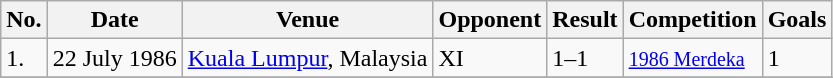<table class="wikitable mw-collapsible">
<tr>
<th>No.</th>
<th>Date</th>
<th>Venue</th>
<th>Opponent</th>
<th>Result</th>
<th>Competition</th>
<th>Goals</th>
</tr>
<tr>
<td>1.</td>
<td>22 July 1986</td>
<td><a href='#'>Kuala Lumpur</a>, Malaysia</td>
<td> XI</td>
<td>1–1</td>
<td><small><a href='#'>1986 Merdeka</a></small></td>
<td>1</td>
</tr>
<tr>
</tr>
</table>
